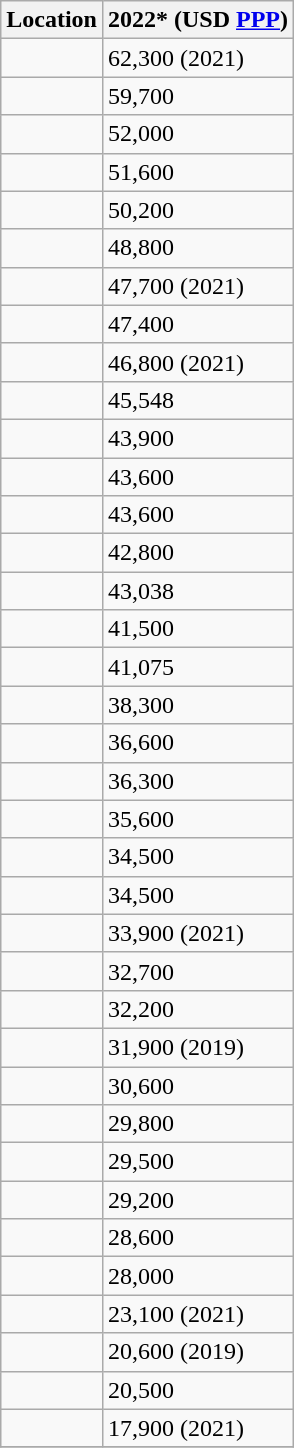<table class="sortable wikitable static-row-numbers sticky-table-head">
<tr>
<th>Location</th>
<th>2022* (USD <a href='#'>PPP</a>)</th>
</tr>
<tr>
<td></td>
<td>62,300 (2021)</td>
</tr>
<tr>
<td></td>
<td>59,700</td>
</tr>
<tr>
<td></td>
<td>52,000</td>
</tr>
<tr>
<td></td>
<td>51,600</td>
</tr>
<tr>
<td></td>
<td>50,200</td>
</tr>
<tr>
<td></td>
<td>48,800</td>
</tr>
<tr>
<td></td>
<td>47,700 (2021)</td>
</tr>
<tr>
<td></td>
<td>47,400</td>
</tr>
<tr>
<td></td>
<td>46,800 (2021)</td>
</tr>
<tr>
<td></td>
<td>45,548</td>
</tr>
<tr>
<td></td>
<td>43,900</td>
</tr>
<tr>
<td></td>
<td>43,600</td>
</tr>
<tr>
<td></td>
<td>43,600</td>
</tr>
<tr>
<td></td>
<td>42,800</td>
</tr>
<tr>
<td></td>
<td>43,038</td>
</tr>
<tr>
<td><em></em></td>
<td>41,500</td>
</tr>
<tr>
<td></td>
<td>41,075</td>
</tr>
<tr>
<td></td>
<td>38,300</td>
</tr>
<tr>
<td></td>
<td>36,600</td>
</tr>
<tr>
<td></td>
<td>36,300</td>
</tr>
<tr>
<td></td>
<td>35,600</td>
</tr>
<tr>
<td></td>
<td>34,500</td>
</tr>
<tr>
<td></td>
<td>34,500</td>
</tr>
<tr>
<td></td>
<td>33,900 (2021)</td>
</tr>
<tr>
<td></td>
<td>32,700</td>
</tr>
<tr>
<td></td>
<td>32,200</td>
</tr>
<tr>
<td></td>
<td>31,900 (2019)</td>
</tr>
<tr>
<td></td>
<td>30,600</td>
</tr>
<tr>
<td></td>
<td>29,800</td>
</tr>
<tr>
<td></td>
<td>29,500</td>
</tr>
<tr>
<td></td>
<td>29,200</td>
</tr>
<tr>
<td></td>
<td>28,600</td>
</tr>
<tr>
<td></td>
<td>28,000</td>
</tr>
<tr>
<td></td>
<td>23,100 (2021)</td>
</tr>
<tr>
<td></td>
<td>20,600 (2019)</td>
</tr>
<tr>
<td></td>
<td>20,500</td>
</tr>
<tr>
<td></td>
<td>17,900 (2021)</td>
</tr>
<tr>
</tr>
</table>
